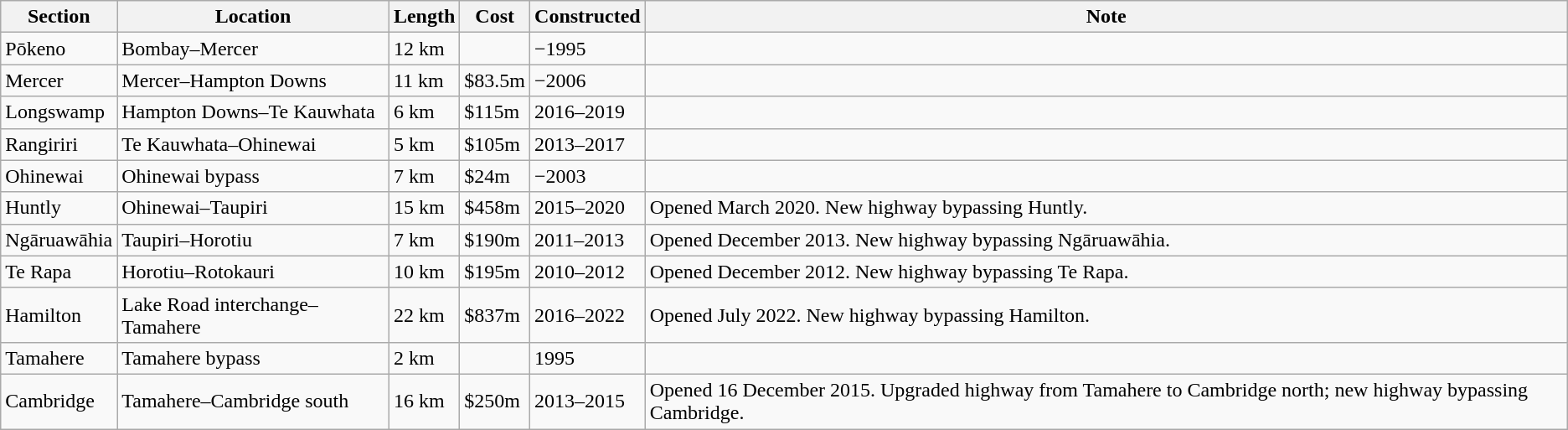<table class="wikitable">
<tr>
<th>Section</th>
<th>Location</th>
<th>Length</th>
<th>Cost</th>
<th>Constructed</th>
<th>Note</th>
</tr>
<tr>
<td>Pōkeno</td>
<td>Bombay–Mercer</td>
<td>12 km</td>
<td></td>
<td>−1995</td>
<td></td>
</tr>
<tr>
<td>Mercer</td>
<td>Mercer–Hampton Downs</td>
<td>11 km</td>
<td>$83.5m</td>
<td>−2006</td>
<td></td>
</tr>
<tr>
<td>Longswamp</td>
<td>Hampton Downs–Te Kauwhata</td>
<td>6 km</td>
<td>$115m</td>
<td>2016–2019</td>
<td></td>
</tr>
<tr>
<td>Rangiriri</td>
<td>Te Kauwhata–Ohinewai</td>
<td>5 km</td>
<td>$105m</td>
<td>2013–2017</td>
<td></td>
</tr>
<tr>
<td>Ohinewai</td>
<td>Ohinewai bypass</td>
<td>7 km</td>
<td>$24m</td>
<td>−2003</td>
<td></td>
</tr>
<tr>
<td>Huntly</td>
<td>Ohinewai–Taupiri</td>
<td>15 km</td>
<td>$458m</td>
<td>2015–2020</td>
<td>Opened March 2020. New highway bypassing Huntly.</td>
</tr>
<tr>
<td>Ngāruawāhia</td>
<td>Taupiri–Horotiu</td>
<td>7 km</td>
<td>$190m</td>
<td>2011–2013</td>
<td>Opened December 2013. New highway bypassing Ngāruawāhia.</td>
</tr>
<tr>
<td>Te Rapa</td>
<td>Horotiu–Rotokauri</td>
<td>10 km</td>
<td>$195m</td>
<td>2010–2012</td>
<td>Opened December 2012. New highway bypassing Te Rapa.</td>
</tr>
<tr>
<td>Hamilton</td>
<td>Lake Road interchange–Tamahere</td>
<td>22 km</td>
<td>$837m</td>
<td>2016–2022</td>
<td>Opened July 2022. New highway bypassing Hamilton.</td>
</tr>
<tr>
<td>Tamahere</td>
<td>Tamahere bypass</td>
<td>2 km</td>
<td></td>
<td>1995</td>
<td></td>
</tr>
<tr>
<td>Cambridge</td>
<td>Tamahere–Cambridge south</td>
<td>16 km</td>
<td>$250m</td>
<td>2013–2015</td>
<td>Opened 16 December 2015. Upgraded highway from Tamahere to Cambridge north; new highway bypassing Cambridge.</td>
</tr>
</table>
